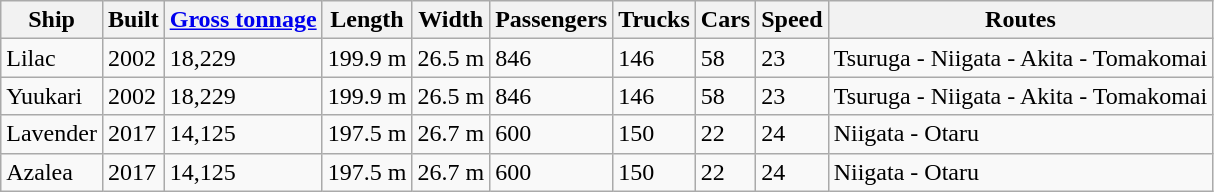<table class="wikitable">
<tr>
<th>Ship</th>
<th>Built</th>
<th><a href='#'>Gross tonnage</a></th>
<th>Length</th>
<th>Width</th>
<th>Passengers</th>
<th>Trucks</th>
<th>Cars</th>
<th>Speed</th>
<th>Routes</th>
</tr>
<tr>
<td>Lilac</td>
<td>2002</td>
<td>18,229</td>
<td>199.9 m</td>
<td>26.5 m</td>
<td>846</td>
<td>146</td>
<td>58</td>
<td>23</td>
<td>Tsuruga - Niigata - Akita - Tomakomai</td>
</tr>
<tr>
<td>Yuukari</td>
<td>2002</td>
<td>18,229</td>
<td>199.9 m</td>
<td>26.5 m</td>
<td>846</td>
<td>146</td>
<td>58</td>
<td>23</td>
<td>Tsuruga - Niigata - Akita - Tomakomai</td>
</tr>
<tr>
<td>Lavender</td>
<td>2017</td>
<td>14,125</td>
<td>197.5 m</td>
<td>26.7 m</td>
<td>600</td>
<td>150</td>
<td>22</td>
<td>24</td>
<td>Niigata - Otaru</td>
</tr>
<tr>
<td>Azalea</td>
<td>2017</td>
<td>14,125</td>
<td>197.5 m</td>
<td>26.7 m</td>
<td>600</td>
<td>150</td>
<td>22</td>
<td>24</td>
<td>Niigata - Otaru</td>
</tr>
</table>
